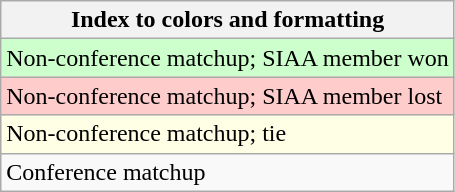<table class="wikitable">
<tr>
<th>Index to colors and formatting</th>
</tr>
<tr bgcolor=#ccffcc>
<td>Non-conference matchup; SIAA member won</td>
</tr>
<tr bgcolor=#ffcccc>
<td>Non-conference matchup; SIAA member lost</td>
</tr>
<tr bgcolor=#ffffe6>
<td>Non-conference matchup; tie</td>
</tr>
<tr>
<td>Conference matchup</td>
</tr>
</table>
